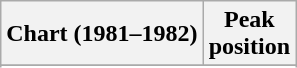<table class="wikitable sortable plainrowheaders" style="text-align:center">
<tr>
<th>Chart (1981–1982)</th>
<th>Peak<br>position</th>
</tr>
<tr>
</tr>
<tr>
</tr>
</table>
